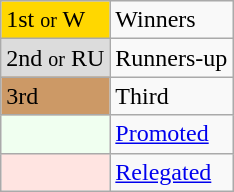<table class="wikitable" text-align:center">
<tr>
<td bgcolor=gold>1st <small>or</small> W</td>
<td>Winners</td>
</tr>
<tr>
<td bgcolor=#DCDCDC>2nd <small>or</small> RU</td>
<td>Runners-up</td>
</tr>
<tr>
<td bgcolor=#CC9966>3rd</td>
<td>Third</td>
</tr>
<tr>
<td bgcolor=#F0FFF0></td>
<td><a href='#'>Promoted</a></td>
</tr>
<tr>
<td bgcolor=#FFE4E1></td>
<td><a href='#'>Relegated</a></td>
</tr>
</table>
